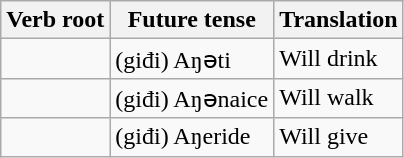<table class="wikitable">
<tr>
<th>Verb root</th>
<th>Future tense</th>
<th>Translation</th>
</tr>
<tr>
<td></td>
<td>(giđi) Aŋəti</td>
<td>Will drink</td>
</tr>
<tr>
<td></td>
<td>(giđi) Aŋənaice</td>
<td>Will walk</td>
</tr>
<tr>
<td></td>
<td>(giđi) Aŋeride</td>
<td>Will give</td>
</tr>
</table>
